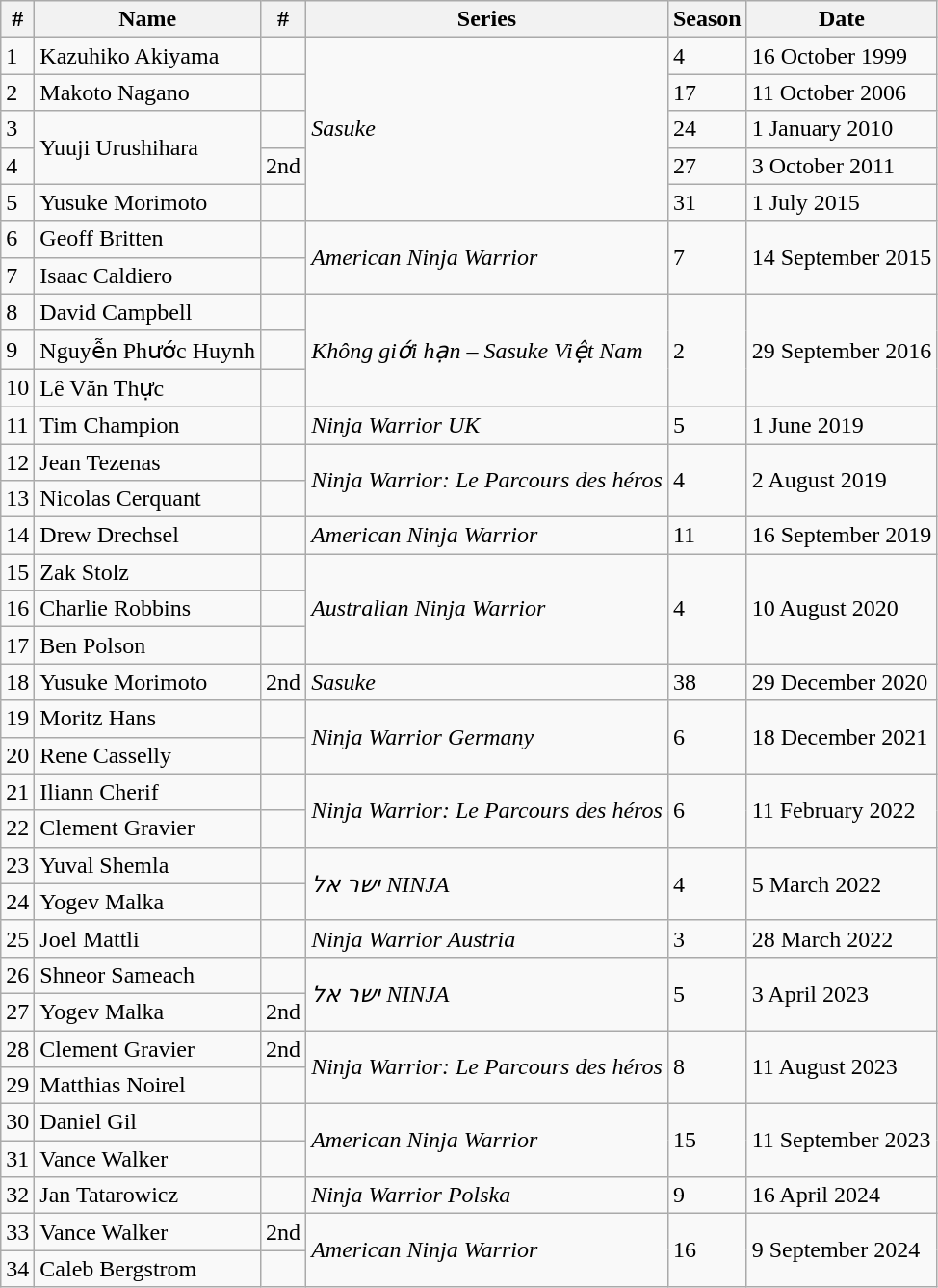<table class="wikitable">
<tr>
<th>#</th>
<th>Name</th>
<th>#</th>
<th>Series</th>
<th>Season</th>
<th>Date</th>
</tr>
<tr>
<td>1</td>
<td>Kazuhiko Akiyama</td>
<td></td>
<td rowspan="5"><em> Sasuke</em></td>
<td>4</td>
<td>16 October 1999</td>
</tr>
<tr>
<td>2</td>
<td>Makoto Nagano</td>
<td></td>
<td>17</td>
<td>11 October 2006</td>
</tr>
<tr>
<td>3</td>
<td rowspan="2">Yuuji Urushihara</td>
<td></td>
<td>24</td>
<td>1 January 2010</td>
</tr>
<tr>
<td>4</td>
<td>2nd</td>
<td>27</td>
<td>3 October 2011</td>
</tr>
<tr>
<td>5</td>
<td>Yusuke Morimoto</td>
<td></td>
<td>31</td>
<td>1 July 2015</td>
</tr>
<tr>
<td>6</td>
<td>Geoff Britten</td>
<td></td>
<td rowspan="2"><em> American Ninja Warrior</em></td>
<td rowspan="2">7</td>
<td rowspan="2">14 September 2015</td>
</tr>
<tr>
<td>7</td>
<td>Isaac Caldiero</td>
<td></td>
</tr>
<tr>
<td>8</td>
<td> David Campbell</td>
<td></td>
<td rowspan="3"><em> Không giới hạn – Sasuke Việt Nam</em></td>
<td rowspan="3">2</td>
<td rowspan="3">29 September 2016</td>
</tr>
<tr>
<td>9</td>
<td>Nguyễn Phước Huynh</td>
<td></td>
</tr>
<tr>
<td>10</td>
<td>Lê Văn Thực</td>
<td></td>
</tr>
<tr>
<td>11</td>
<td>Tim Champion</td>
<td></td>
<td><em> Ninja Warrior UK</em></td>
<td>5</td>
<td>1 June 2019</td>
</tr>
<tr>
<td>12</td>
<td>Jean Tezenas</td>
<td></td>
<td rowspan="2"><em> Ninja Warrior: Le Parcours des héros</em></td>
<td rowspan="2">4</td>
<td rowspan="2">2 August 2019</td>
</tr>
<tr>
<td>13</td>
<td>Nicolas Cerquant</td>
<td></td>
</tr>
<tr>
<td>14</td>
<td>Drew Drechsel</td>
<td></td>
<td><em> American Ninja Warrior</em></td>
<td>11</td>
<td>16 September 2019</td>
</tr>
<tr>
<td>15</td>
<td>Zak Stolz</td>
<td></td>
<td rowspan="3"><em> Australian Ninja Warrior</em></td>
<td rowspan="3">4</td>
<td rowspan="3">10 August 2020</td>
</tr>
<tr>
<td>16</td>
<td>Charlie Robbins</td>
<td></td>
</tr>
<tr>
<td>17</td>
<td>Ben Polson</td>
<td></td>
</tr>
<tr>
<td>18</td>
<td>Yusuke Morimoto</td>
<td>2nd</td>
<td><em> Sasuke</em></td>
<td>38</td>
<td>29 December 2020</td>
</tr>
<tr>
<td>19</td>
<td>Moritz Hans</td>
<td></td>
<td rowspan="2"><em> Ninja Warrior Germany</em></td>
<td rowspan="2">6</td>
<td rowspan="2">18 December 2021</td>
</tr>
<tr>
<td>20</td>
<td>Rene Casselly</td>
<td></td>
</tr>
<tr>
<td>21</td>
<td>Iliann Cherif</td>
<td></td>
<td rowspan="2"><em> Ninja Warrior: Le Parcours des héros</em></td>
<td rowspan="2">6</td>
<td rowspan="2">11 February 2022</td>
</tr>
<tr>
<td>22</td>
<td>Clement Gravier</td>
<td></td>
</tr>
<tr>
<td>23</td>
<td>Yuval Shemla</td>
<td></td>
<td rowspan="2"><em> ישר אל NINJA</em></td>
<td rowspan="2">4</td>
<td rowspan="2">5 March 2022</td>
</tr>
<tr>
<td>24</td>
<td>Yogev Malka</td>
<td></td>
</tr>
<tr>
<td>25</td>
<td> Joel Mattli</td>
<td></td>
<td><em> Ninja Warrior Austria</em></td>
<td>3</td>
<td>28 March 2022</td>
</tr>
<tr>
<td>26</td>
<td>Shneor Sameach</td>
<td></td>
<td rowspan="2"><em> ישר אל NINJA</em></td>
<td rowspan="2">5</td>
<td rowspan="2">3 April 2023</td>
</tr>
<tr>
<td>27</td>
<td>Yogev Malka</td>
<td>2nd</td>
</tr>
<tr>
<td>28</td>
<td>Clement Gravier</td>
<td>2nd</td>
<td rowspan="2"><em> Ninja Warrior: Le Parcours des héros</em></td>
<td rowspan="2">8</td>
<td rowspan="2">11 August 2023</td>
</tr>
<tr>
<td>29</td>
<td>Matthias Noirel</td>
<td></td>
</tr>
<tr>
<td>30</td>
<td>Daniel Gil</td>
<td></td>
<td rowspan="2"><em> American Ninja Warrior</em></td>
<td rowspan="2">15</td>
<td rowspan="2">11 September 2023</td>
</tr>
<tr>
<td>31</td>
<td>Vance Walker</td>
<td></td>
</tr>
<tr>
<td>32</td>
<td>Jan Tatarowicz</td>
<td></td>
<td><em> Ninja Warrior Polska</em></td>
<td>9</td>
<td>16 April 2024</td>
</tr>
<tr>
<td>33</td>
<td>Vance Walker</td>
<td>2nd</td>
<td rowspan="2"><em> American Ninja Warrior</em></td>
<td rowspan="2">16</td>
<td rowspan="2">9 September 2024</td>
</tr>
<tr>
<td>34</td>
<td>Caleb Bergstrom</td>
<td></td>
</tr>
</table>
